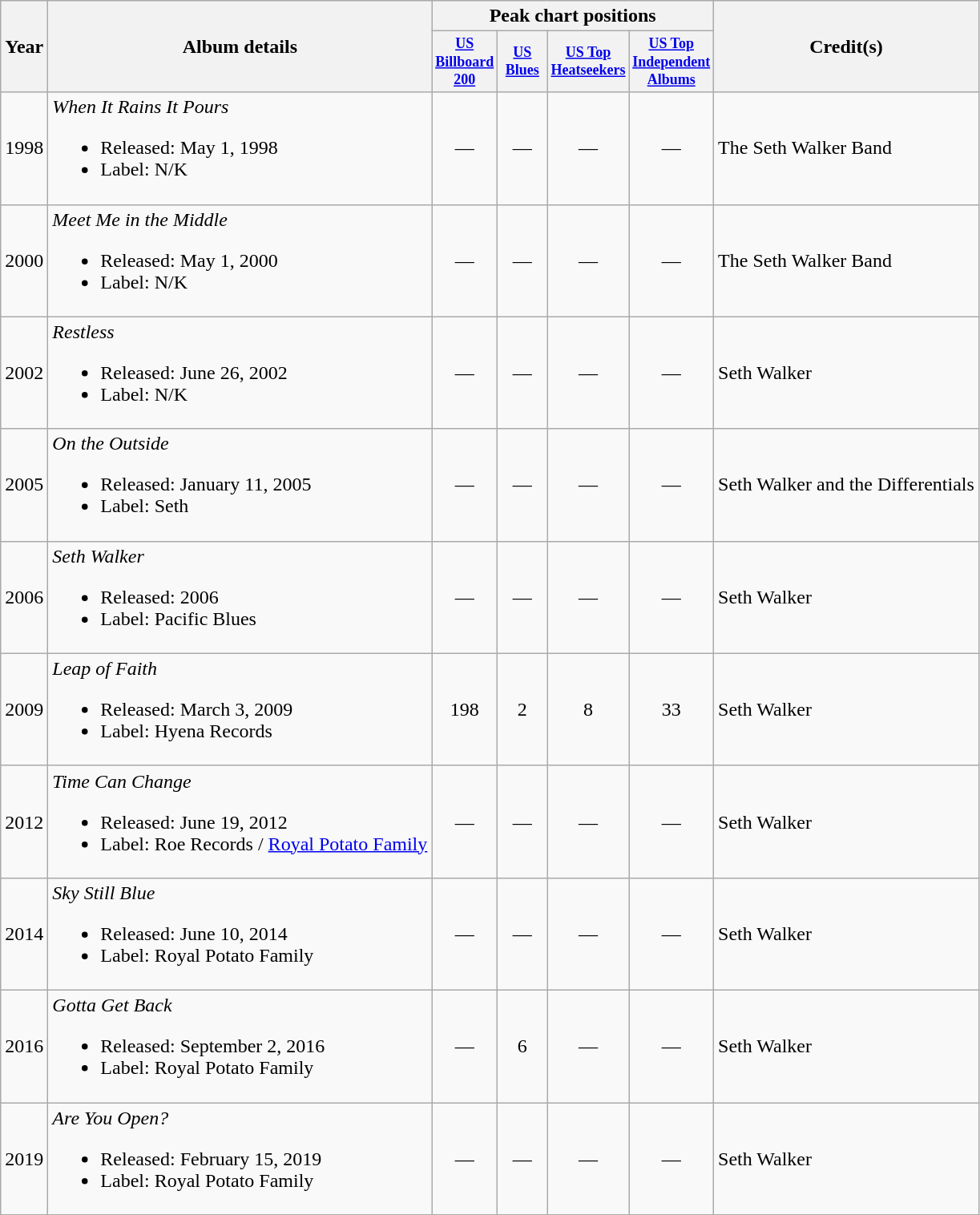<table class="wikitable">
<tr>
<th rowspan="2">Year</th>
<th rowspan="2">Album details</th>
<th colspan="4">Peak chart positions</th>
<th rowspan="2">Credit(s)</th>
</tr>
<tr>
<th style="width:3em;font-size:75%;"><a href='#'>US Billboard 200</a><br></th>
<th style="width:3em;font-size:75%;"><a href='#'>US<br>Blues</a><br></th>
<th style="width:3em;font-size:75%;"><a href='#'>US Top Heatseekers</a><br></th>
<th style="width:3em;font-size:75%;"><a href='#'>US Top Independent Albums</a><br></th>
</tr>
<tr>
<td style="text-align:center;">1998</td>
<td><em>When It Rains It Pours</em><br><ul><li>Released: May 1, 1998</li><li>Label: N/K</li></ul></td>
<td style="text-align:center;">—</td>
<td style="text-align:center;">—</td>
<td style="text-align:center;">—</td>
<td style="text-align:center;">—</td>
<td>The Seth Walker Band</td>
</tr>
<tr>
<td style="text-align:center;">2000</td>
<td><em>Meet Me in the Middle</em><br><ul><li>Released: May 1, 2000</li><li>Label: N/K</li></ul></td>
<td style="text-align:center;">—</td>
<td style="text-align:center;">—</td>
<td style="text-align:center;">—</td>
<td style="text-align:center;">—</td>
<td>The Seth Walker Band</td>
</tr>
<tr>
<td style="text-align:center;">2002</td>
<td><em>Restless</em><br><ul><li>Released: June 26, 2002</li><li>Label: N/K</li></ul></td>
<td style="text-align:center;">—</td>
<td style="text-align:center;">—</td>
<td style="text-align:center;">—</td>
<td style="text-align:center;">—</td>
<td>Seth Walker</td>
</tr>
<tr>
<td style="text-align:center;">2005</td>
<td><em>On the Outside</em><br><ul><li>Released: January 11, 2005</li><li>Label: Seth</li></ul></td>
<td style="text-align:center;">—</td>
<td style="text-align:center;">—</td>
<td style="text-align:center;">—</td>
<td style="text-align:center;">—</td>
<td>Seth Walker and the Differentials</td>
</tr>
<tr>
<td style="text-align:center;">2006</td>
<td><em>Seth Walker</em><br><ul><li>Released: 2006</li><li>Label: Pacific Blues</li></ul></td>
<td style="text-align:center;">—</td>
<td style="text-align:center;">—</td>
<td style="text-align:center;">—</td>
<td style="text-align:center;">—</td>
<td>Seth Walker</td>
</tr>
<tr>
<td style="text-align:center;">2009</td>
<td><em>Leap of Faith</em><br><ul><li>Released: March 3, 2009</li><li>Label: Hyena Records</li></ul></td>
<td style="text-align:center;">198</td>
<td style="text-align:center;">2</td>
<td style="text-align:center;">8</td>
<td style="text-align:center;">33</td>
<td>Seth Walker</td>
</tr>
<tr>
<td style="text-align:center;">2012</td>
<td><em>Time Can Change</em><br><ul><li>Released: June 19, 2012</li><li>Label: Roe Records / <a href='#'>Royal Potato Family</a></li></ul></td>
<td style="text-align:center;">—</td>
<td style="text-align:center;">—</td>
<td style="text-align:center;">—</td>
<td style="text-align:center;">—</td>
<td>Seth Walker</td>
</tr>
<tr>
<td style="text-align:center;">2014</td>
<td><em>Sky Still Blue</em><br><ul><li>Released: June 10, 2014</li><li>Label: Royal Potato Family</li></ul></td>
<td style="text-align:center;">—</td>
<td style="text-align:center;">—</td>
<td style="text-align:center;">—</td>
<td style="text-align:center;">—</td>
<td>Seth Walker</td>
</tr>
<tr>
<td style="text-align:center;">2016</td>
<td><em>Gotta Get Back</em><br><ul><li>Released: September 2, 2016</li><li>Label: Royal Potato Family</li></ul></td>
<td style="text-align:center;">—</td>
<td style="text-align:center;">6</td>
<td style="text-align:center;">—</td>
<td style="text-align:center;">—</td>
<td>Seth Walker</td>
</tr>
<tr>
<td style="text-align:center;">2019</td>
<td><em>Are You Open?</em><br><ul><li>Released: February 15, 2019</li><li>Label: Royal Potato Family</li></ul></td>
<td style="text-align:center;">—</td>
<td style="text-align:center;">—</td>
<td style="text-align:center;">—</td>
<td style="text-align:center;">—</td>
<td>Seth Walker</td>
</tr>
</table>
